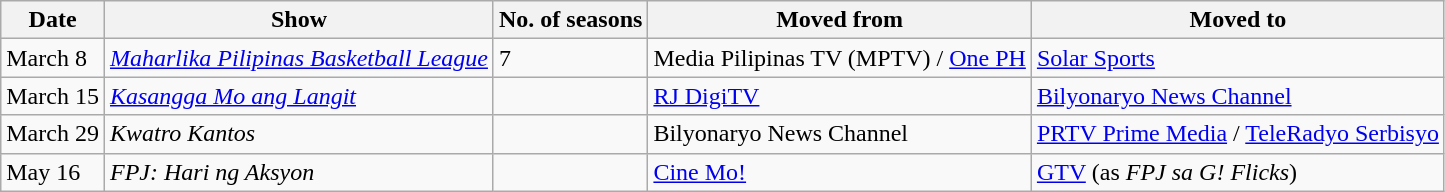<table class="wikitable">
<tr>
<th>Date</th>
<th>Show</th>
<th>No. of seasons</th>
<th>Moved from</th>
<th>Moved to</th>
</tr>
<tr>
<td>March 8</td>
<td><em><a href='#'>Maharlika Pilipinas Basketball League</a></em></td>
<td>7</td>
<td>Media Pilipinas TV (MPTV) / <a href='#'>One PH</a></td>
<td><a href='#'>Solar Sports</a></td>
</tr>
<tr>
<td>March 15</td>
<td><em><a href='#'>Kasangga Mo ang Langit</a></em></td>
<td></td>
<td><a href='#'>RJ DigiTV</a></td>
<td><a href='#'>Bilyonaryo News Channel</a></td>
</tr>
<tr>
<td>March 29</td>
<td><em>Kwatro Kantos</em></td>
<td></td>
<td>Bilyonaryo News Channel</td>
<td><a href='#'>PRTV Prime Media</a> / <a href='#'>TeleRadyo Serbisyo</a></td>
</tr>
<tr>
<td>May 16</td>
<td><em>FPJ: Hari ng Aksyon</em></td>
<td></td>
<td><a href='#'>Cine Mo!</a></td>
<td><a href='#'>GTV</a> (as <em>FPJ sa G! Flicks</em>)</td>
</tr>
</table>
